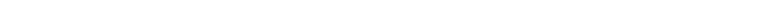<table style="width:66%; text-align:center;">
<tr style="color:white;">
<td style="background:"><strong>48</strong></td>
<td style="background:"><strong>1</strong></td>
<td style="background:"><strong>59</strong></td>
</tr>
</table>
